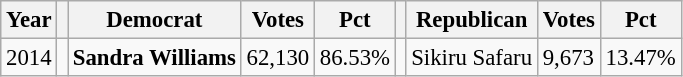<table class="wikitable" style="font-size:95%">
<tr>
<th>Year</th>
<th></th>
<th>Democrat</th>
<th>Votes</th>
<th>Pct</th>
<th></th>
<th>Republican</th>
<th>Votes</th>
<th>Pct</th>
</tr>
<tr>
<td>2014</td>
<td></td>
<td><strong>Sandra Williams</strong></td>
<td>62,130</td>
<td>86.53%</td>
<td></td>
<td>Sikiru Safaru</td>
<td>9,673</td>
<td>13.47%</td>
</tr>
</table>
